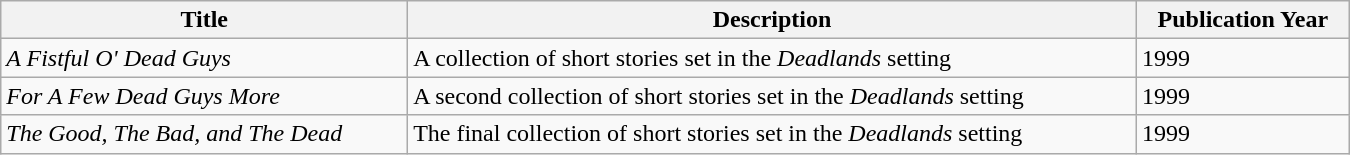<table class="wikitable" style="width: 900px">
<tr>
<th>Title</th>
<th>Description</th>
<th>Publication Year</th>
</tr>
<tr>
<td><em>A Fistful O' Dead Guys</em></td>
<td>A collection of short stories set in the <em>Deadlands</em> setting</td>
<td>1999</td>
</tr>
<tr>
<td><em>For A Few Dead Guys More</em></td>
<td>A second collection of short stories set in the <em>Deadlands</em> setting</td>
<td>1999</td>
</tr>
<tr>
<td><em>The Good, The Bad, and The Dead</em></td>
<td>The final collection of short stories set in the <em>Deadlands</em> setting</td>
<td>1999</td>
</tr>
</table>
